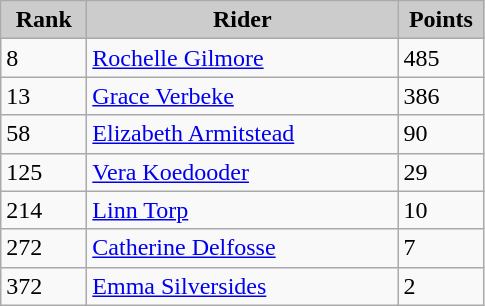<table class="wikitable alternance" style="text-align:left;">
<tr>
<th scope="col" style="background-color:#CCCCCC; width:50px;">Rank</th>
<th scope="col" style="background-color:#CCCCCC; width:200px;">Rider</th>
<th scope="col" style="background-color:#CCCCCC; width:50px;">Points</th>
</tr>
<tr>
<td>8</td>
<td> <a href='#'>Rochelle Gilmore</a></td>
<td>485</td>
</tr>
<tr>
<td>13</td>
<td> <a href='#'>Grace Verbeke</a></td>
<td>386</td>
</tr>
<tr>
<td>58</td>
<td> <a href='#'>Elizabeth Armitstead</a></td>
<td>90</td>
</tr>
<tr>
<td>125</td>
<td> <a href='#'>Vera Koedooder</a></td>
<td>29</td>
</tr>
<tr>
<td>214</td>
<td> <a href='#'>Linn Torp</a></td>
<td>10</td>
</tr>
<tr>
<td>272</td>
<td> <a href='#'>Catherine Delfosse</a></td>
<td>7</td>
</tr>
<tr>
<td>372</td>
<td> <a href='#'>Emma Silversides</a></td>
<td>2</td>
</tr>
</table>
